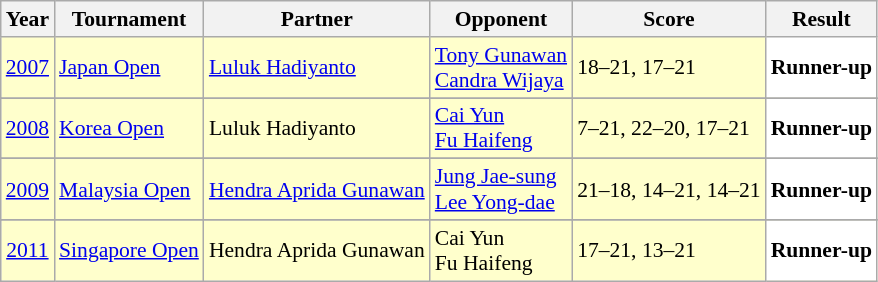<table class="sortable wikitable" style="font-size: 90%">
<tr>
<th>Year</th>
<th>Tournament</th>
<th>Partner</th>
<th>Opponent</th>
<th>Score</th>
<th>Result</th>
</tr>
<tr style="background:#ffffcc">
<td align="center"><a href='#'>2007</a></td>
<td align="left"><a href='#'>Japan Open</a></td>
<td align="left"> <a href='#'>Luluk Hadiyanto</a></td>
<td align="left"> <a href='#'>Tony Gunawan</a> <br>  <a href='#'>Candra Wijaya</a></td>
<td align="left">18–21, 17–21</td>
<td style="text-align:left; background:white"> <strong>Runner-up</strong></td>
</tr>
<tr>
</tr>
<tr style="background:#ffffcc">
<td align="center"><a href='#'>2008</a></td>
<td align="left"><a href='#'>Korea Open</a></td>
<td align="left"> Luluk Hadiyanto</td>
<td align="left"> <a href='#'>Cai Yun</a> <br>  <a href='#'>Fu Haifeng</a></td>
<td align="left">7–21, 22–20, 17–21</td>
<td style="text-align:left; background:white"> <strong>Runner-up</strong></td>
</tr>
<tr>
</tr>
<tr style="background:#ffffcc">
<td align="center"><a href='#'>2009</a></td>
<td align="left"><a href='#'>Malaysia Open</a></td>
<td align="left"> <a href='#'>Hendra Aprida Gunawan</a></td>
<td align="left"> <a href='#'>Jung Jae-sung</a> <br>  <a href='#'>Lee Yong-dae</a></td>
<td align="left">21–18, 14–21, 14–21</td>
<td style="text-align:left; background:white"> <strong>Runner-up</strong></td>
</tr>
<tr>
</tr>
<tr style="background:#ffffcc">
<td align="center"><a href='#'>2011</a></td>
<td align="left"><a href='#'>Singapore Open</a></td>
<td align="left"> Hendra Aprida Gunawan</td>
<td align="left"> Cai Yun <br>  Fu Haifeng</td>
<td align="left">17–21, 13–21</td>
<td style="text-align:left; background:white"> <strong>Runner-up</strong></td>
</tr>
</table>
